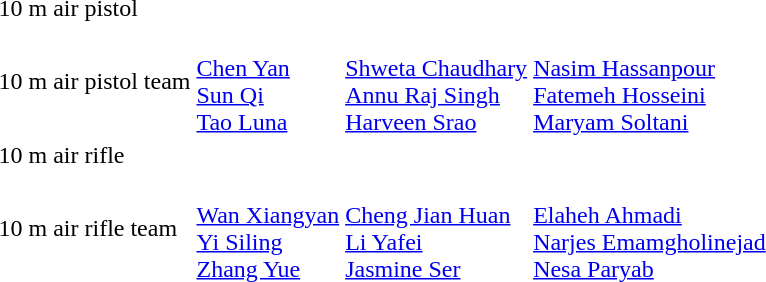<table>
<tr>
<td>10 m air pistol</td>
<td></td>
<td></td>
<td></td>
</tr>
<tr>
<td>10 m air pistol team</td>
<td><br><a href='#'>Chen Yan</a><br><a href='#'>Sun Qi</a><br><a href='#'>Tao Luna</a></td>
<td><br><a href='#'>Shweta Chaudhary</a><br><a href='#'>Annu Raj Singh</a><br><a href='#'>Harveen Srao</a></td>
<td><br><a href='#'>Nasim Hassanpour</a><br><a href='#'>Fatemeh Hosseini</a><br><a href='#'>Maryam Soltani</a></td>
</tr>
<tr>
<td>10 m air rifle</td>
<td></td>
<td></td>
<td></td>
</tr>
<tr>
<td>10 m air rifle team</td>
<td><br><a href='#'>Wan Xiangyan</a><br><a href='#'>Yi Siling</a><br><a href='#'>Zhang Yue</a></td>
<td><br><a href='#'>Cheng Jian Huan</a><br><a href='#'>Li Yafei</a><br><a href='#'>Jasmine Ser</a></td>
<td><br><a href='#'>Elaheh Ahmadi</a><br><a href='#'>Narjes Emamgholinejad</a><br><a href='#'>Nesa Paryab</a></td>
</tr>
</table>
